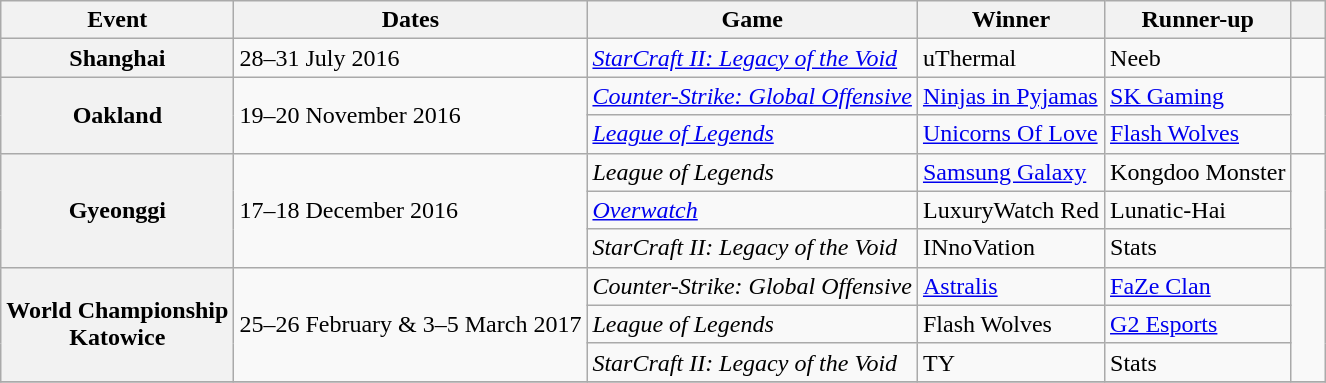<table class="wikitable">
<tr>
<th>Event</th>
<th>Dates</th>
<th>Game</th>
<th>Winner</th>
<th>Runner-up</th>
<th style="width:1em;"></th>
</tr>
<tr>
<th>Shanghai</th>
<td>28–31 July 2016</td>
<td><em><a href='#'>StarCraft II: Legacy of the Void</a></em></td>
<td>uThermal</td>
<td>Neeb</td>
<td></td>
</tr>
<tr>
<th rowspan="2">Oakland</th>
<td rowspan="2">19–20 November 2016</td>
<td><em><a href='#'>Counter-Strike: Global Offensive</a></em></td>
<td><a href='#'>Ninjas in Pyjamas</a></td>
<td><a href='#'>SK Gaming</a></td>
<td rowspan="2" style="text-align:center;"></td>
</tr>
<tr>
<td><em><a href='#'>League of Legends</a></em></td>
<td><a href='#'>Unicorns Of Love</a></td>
<td><a href='#'>Flash Wolves</a></td>
</tr>
<tr>
<th rowspan="3">Gyeonggi</th>
<td rowspan="3">17–18 December 2016</td>
<td><em>League of Legends</em></td>
<td><a href='#'>Samsung Galaxy</a></td>
<td>Kongdoo Monster</td>
<td rowspan="3" style="text-align:center;"></td>
</tr>
<tr>
<td><em><a href='#'>Overwatch</a></em></td>
<td>LuxuryWatch Red</td>
<td>Lunatic-Hai</td>
</tr>
<tr>
<td><em>StarCraft II: Legacy of the Void</em></td>
<td>INnoVation</td>
<td>Stats</td>
</tr>
<tr>
<th rowspan="3">World Championship <br> Katowice</th>
<td rowspan="3">25–26 February & 3–5 March 2017</td>
<td><em>Counter-Strike: Global Offensive</em></td>
<td><a href='#'>Astralis</a></td>
<td><a href='#'>FaZe Clan</a></td>
<td rowspan="3" style="text-align:center;"></td>
</tr>
<tr>
<td><em>League of Legends</em></td>
<td>Flash Wolves</td>
<td><a href='#'>G2 Esports</a></td>
</tr>
<tr>
<td><em>StarCraft II: Legacy of the Void</em></td>
<td>TY</td>
<td>Stats</td>
</tr>
<tr>
</tr>
</table>
